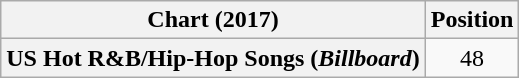<table class="wikitable plainrowheaders" style="text-align:center;">
<tr>
<th scope="col">Chart (2017)</th>
<th scope="col">Position</th>
</tr>
<tr>
<th scope="row">US Hot R&B/Hip-Hop Songs (<em>Billboard</em>)</th>
<td>48</td>
</tr>
</table>
